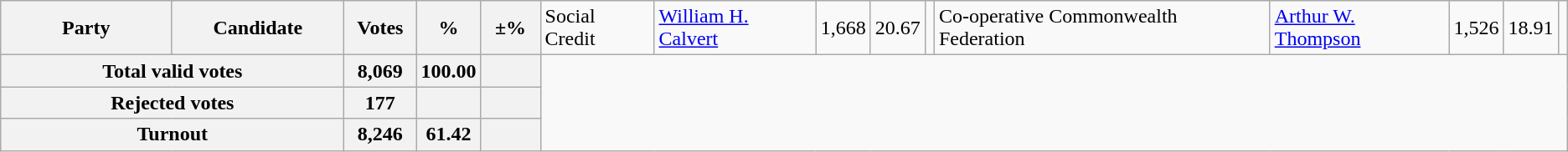<table class="wikitable">
<tr>
<th colspan=2 style="width: 130px">Party</th>
<th style="width: 130px">Candidate</th>
<th style="width: 50px">Votes</th>
<th style="width: 40px">%</th>
<th style="width: 40px">±%<br>
</th>
<td>Social Credit</td>
<td><a href='#'>William H. Calvert</a></td>
<td align="right">1,668</td>
<td align="right">20.67</td>
<td align="right"><br></td>
<td>Co-operative Commonwealth Federation</td>
<td><a href='#'>Arthur W. Thompson</a></td>
<td align="right">1,526</td>
<td align="right">18.91</td>
<td align="right"></td>
</tr>
<tr bgcolor="white">
<th align="right" colspan=3>Total valid votes</th>
<th align="right">8,069</th>
<th align="right">100.00</th>
<th align="right"></th>
</tr>
<tr bgcolor="white">
<th align="right" colspan=3>Rejected votes</th>
<th align="right">177</th>
<th align="right"></th>
<th align="right"></th>
</tr>
<tr bgcolor="white">
<th align="right" colspan=3>Turnout</th>
<th align="right">8,246</th>
<th align="right">61.42</th>
<th align="right"></th>
</tr>
</table>
